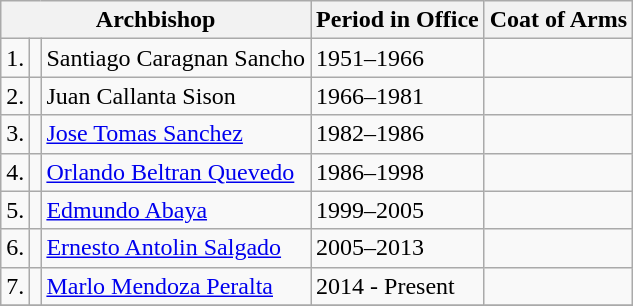<table class="wikitable">
<tr>
<th colspan=3>Archbishop</th>
<th>Period in Office</th>
<th>Coat of Arms</th>
</tr>
<tr>
<td>1.</td>
<td></td>
<td>Santiago Caragnan Sancho</td>
<td>1951–1966</td>
<td></td>
</tr>
<tr>
<td>2.</td>
<td></td>
<td>Juan Callanta Sison</td>
<td>1966–1981</td>
<td></td>
</tr>
<tr>
<td>3.</td>
<td></td>
<td><a href='#'>Jose Tomas Sanchez</a></td>
<td>1982–1986</td>
<td></td>
</tr>
<tr>
<td>4.</td>
<td></td>
<td><a href='#'>Orlando Beltran Quevedo</a></td>
<td>1986–1998</td>
<td></td>
</tr>
<tr>
<td>5.</td>
<td></td>
<td><a href='#'>Edmundo Abaya</a></td>
<td>1999–2005</td>
<td></td>
</tr>
<tr>
<td>6.</td>
<td></td>
<td><a href='#'>Ernesto Antolin Salgado</a></td>
<td>2005–2013</td>
<td></td>
</tr>
<tr>
<td>7.</td>
<td></td>
<td><a href='#'>Marlo Mendoza Peralta</a></td>
<td>2014 - Present</td>
<td></td>
</tr>
<tr>
</tr>
</table>
